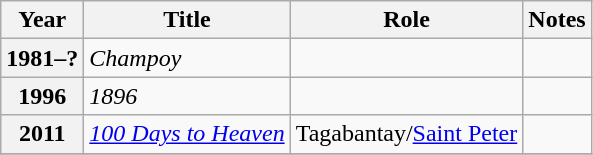<table class="wikitable plainrowheaders sortable">
<tr>
<th scope="col">Year</th>
<th scope="col">Title</th>
<th scope="col">Role</th>
<th scope="col" class="unsortable">Notes</th>
</tr>
<tr>
<th scope="row">1981–?</th>
<td><em>Champoy</em></td>
<td></td>
<td></td>
</tr>
<tr>
<th scope="row">1996</th>
<td><em>1896</em></td>
<td></td>
<td></td>
</tr>
<tr>
<th scope="row">2011</th>
<td><em><a href='#'>100 Days to Heaven</a></em></td>
<td>Tagabantay/<a href='#'>Saint Peter</a></td>
<td></td>
</tr>
<tr>
</tr>
</table>
